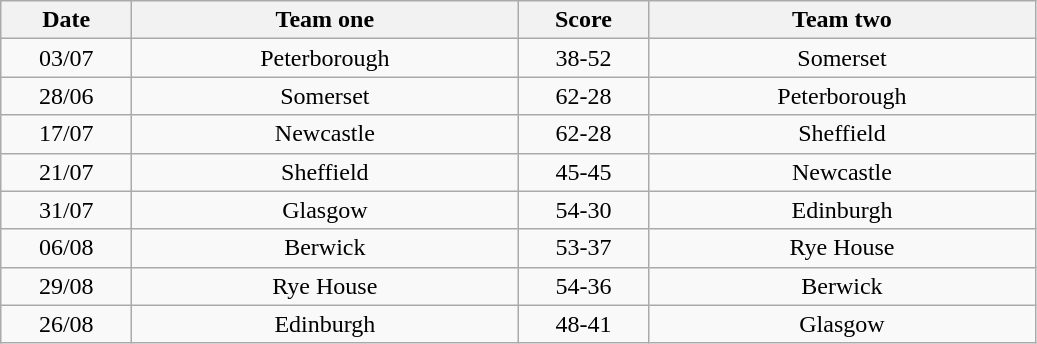<table class="wikitable" style="text-align: center">
<tr>
<th width=80>Date</th>
<th width=250>Team one</th>
<th width=80>Score</th>
<th width=250>Team two</th>
</tr>
<tr>
<td>03/07</td>
<td>Peterborough</td>
<td>38-52</td>
<td>Somerset</td>
</tr>
<tr>
<td>28/06</td>
<td>Somerset</td>
<td>62-28</td>
<td>Peterborough</td>
</tr>
<tr>
<td>17/07</td>
<td>Newcastle</td>
<td>62-28</td>
<td>Sheffield</td>
</tr>
<tr>
<td>21/07</td>
<td>Sheffield</td>
<td>45-45</td>
<td>Newcastle</td>
</tr>
<tr>
<td>31/07</td>
<td>Glasgow</td>
<td>54-30</td>
<td>Edinburgh</td>
</tr>
<tr>
<td>06/08</td>
<td>Berwick</td>
<td>53-37</td>
<td>Rye House</td>
</tr>
<tr>
<td>29/08</td>
<td>Rye House</td>
<td>54-36</td>
<td>Berwick</td>
</tr>
<tr>
<td>26/08</td>
<td>Edinburgh</td>
<td>48-41</td>
<td>Glasgow</td>
</tr>
</table>
